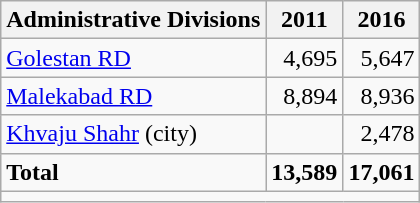<table class="wikitable">
<tr>
<th>Administrative Divisions</th>
<th>2011</th>
<th>2016</th>
</tr>
<tr>
<td><a href='#'>Golestan RD</a></td>
<td style="text-align: right;">4,695</td>
<td style="text-align: right;">5,647</td>
</tr>
<tr>
<td><a href='#'>Malekabad RD</a></td>
<td style="text-align: right;">8,894</td>
<td style="text-align: right;">8,936</td>
</tr>
<tr>
<td><a href='#'>Khvaju Shahr</a> (city)</td>
<td style="text-align: right;"></td>
<td style="text-align: right;">2,478</td>
</tr>
<tr>
<td><strong>Total</strong></td>
<td style="text-align: right;"><strong>13,589</strong></td>
<td style="text-align: right;"><strong>17,061</strong></td>
</tr>
<tr>
<td colspan=3></td>
</tr>
</table>
